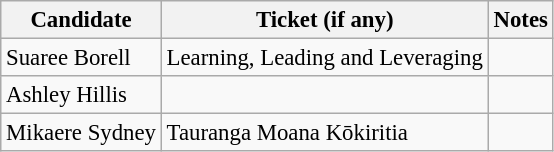<table class="wikitable" style="font-size: 95%">
<tr>
<th>Candidate</th>
<th>Ticket (if any)</th>
<th>Notes</th>
</tr>
<tr>
<td>Suaree Borell</td>
<td>Learning, Leading and Leveraging</td>
<td></td>
</tr>
<tr>
<td>Ashley Hillis</td>
<td></td>
<td></td>
</tr>
<tr>
<td>Mikaere Sydney</td>
<td>Tauranga Moana Kōkiritia</td>
<td></td>
</tr>
</table>
